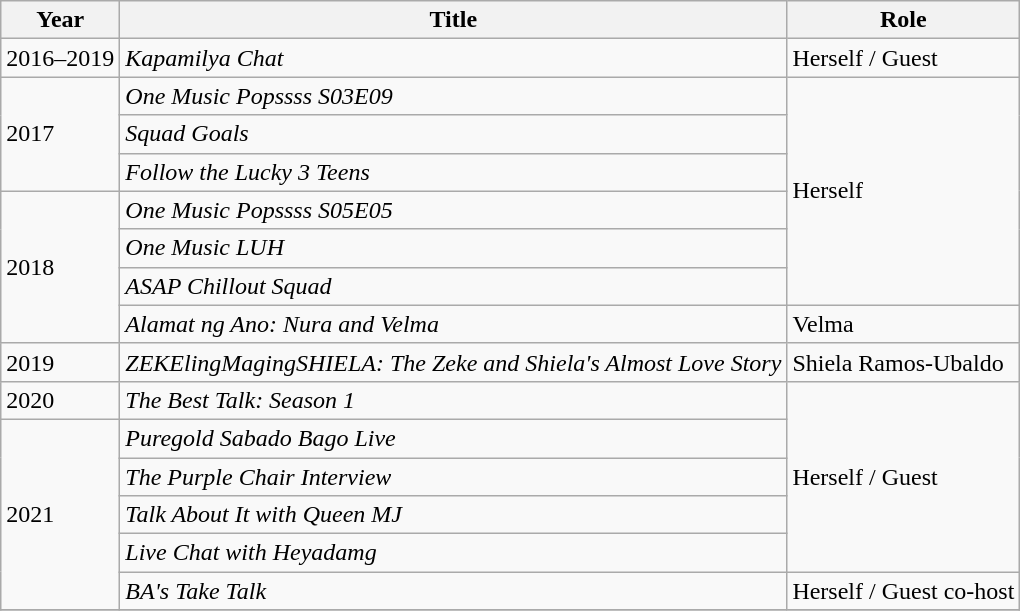<table class="wikitable sortable">
<tr>
<th>Year</th>
<th>Title</th>
<th>Role</th>
</tr>
<tr>
<td>2016–2019</td>
<td><em>Kapamilya Chat</em></td>
<td>Herself / Guest</td>
</tr>
<tr>
<td rowspan=3>2017</td>
<td><em>One Music Popssss S03E09</em></td>
<td rowspan="6">Herself</td>
</tr>
<tr>
<td><em>Squad Goals</em></td>
</tr>
<tr>
<td><em>Follow the Lucky 3 Teens</em></td>
</tr>
<tr>
<td rowspan=4>2018</td>
<td><em>One Music Popssss S05E05</em></td>
</tr>
<tr>
<td><em>One Music LUH</em></td>
</tr>
<tr>
<td><em>ASAP Chillout Squad</em></td>
</tr>
<tr>
<td><em>Alamat ng Ano: Nura and Velma</em></td>
<td>Velma</td>
</tr>
<tr>
<td>2019</td>
<td><em>ZEKElingMagingSHIELA: The Zeke and Shiela's Almost Love Story</em></td>
<td>Shiela Ramos-Ubaldo</td>
</tr>
<tr>
<td>2020</td>
<td><em>The Best Talk: Season 1</em></td>
<td rowspan="5">Herself / Guest</td>
</tr>
<tr>
<td rowspan="5">2021</td>
<td><em>Puregold Sabado Bago Live</em></td>
</tr>
<tr>
<td><em>The Purple Chair Interview</em></td>
</tr>
<tr>
<td><em>Talk About It with Queen MJ</em></td>
</tr>
<tr>
<td><em>Live Chat with Heyadamg</em></td>
</tr>
<tr>
<td><em>BA's Take Talk</em></td>
<td>Herself / Guest co-host</td>
</tr>
<tr>
</tr>
</table>
